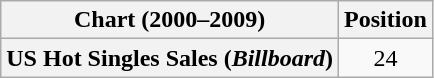<table class="wikitable plainrowheaders" style="text-align:center">
<tr>
<th>Chart (2000–2009)</th>
<th>Position</th>
</tr>
<tr>
<th scope="row">US Hot Singles Sales (<em>Billboard</em>)</th>
<td>24</td>
</tr>
</table>
